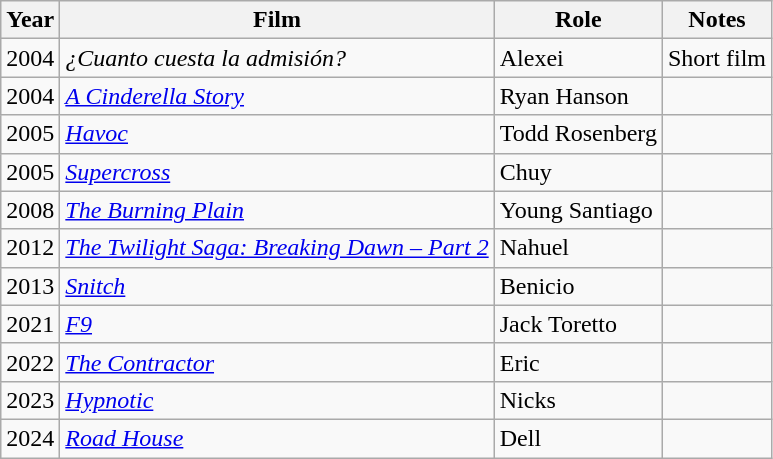<table class="wikitable plainrwheaders">
<tr>
<th>Year</th>
<th>Film</th>
<th>Role</th>
<th class="unsortable">Notes</th>
</tr>
<tr>
<td>2004</td>
<td><em>¿Cuanto cuesta la admisión?</em></td>
<td>Alexei</td>
<td>Short film</td>
</tr>
<tr>
<td>2004</td>
<td><em><a href='#'>A Cinderella Story</a></em></td>
<td>Ryan Hanson</td>
<td></td>
</tr>
<tr>
<td>2005</td>
<td><em><a href='#'>Havoc</a></em></td>
<td>Todd Rosenberg</td>
<td></td>
</tr>
<tr>
<td>2005</td>
<td><em><a href='#'>Supercross</a></em></td>
<td>Chuy</td>
<td></td>
</tr>
<tr>
<td>2008</td>
<td><em><a href='#'>The Burning Plain</a></em></td>
<td>Young Santiago</td>
<td></td>
</tr>
<tr>
<td>2012</td>
<td><em><a href='#'>The Twilight Saga: Breaking Dawn – Part 2</a></em></td>
<td>Nahuel</td>
<td></td>
</tr>
<tr>
<td>2013</td>
<td><em><a href='#'>Snitch</a></em></td>
<td>Benicio</td>
<td></td>
</tr>
<tr>
<td>2021</td>
<td><em><a href='#'>F9</a></em></td>
<td>Jack Toretto</td>
<td></td>
</tr>
<tr>
<td>2022</td>
<td><em><a href='#'>The Contractor</a></em></td>
<td>Eric</td>
<td></td>
</tr>
<tr>
<td>2023</td>
<td><em><a href='#'>Hypnotic</a></em></td>
<td>Nicks</td>
<td></td>
</tr>
<tr>
<td>2024</td>
<td><em><a href='#'>Road House</a></em></td>
<td>Dell</td>
<td></td>
</tr>
</table>
